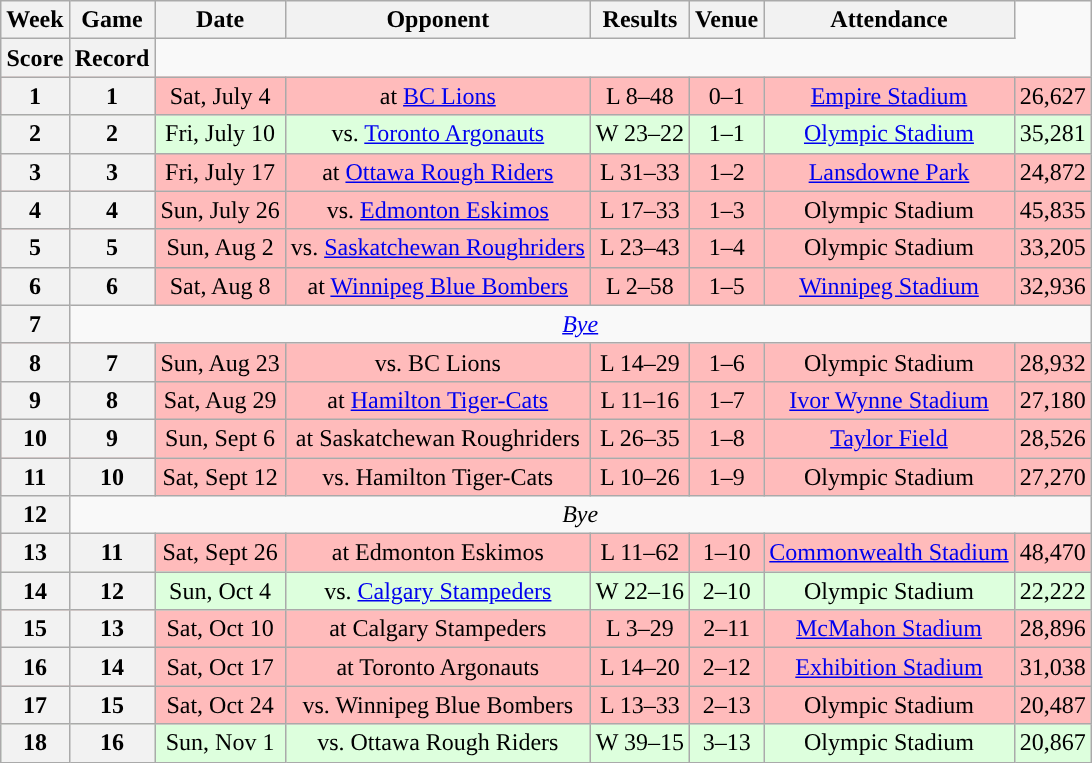<table class="wikitable" style="text-align:center">
<tr>
<th>Week</th>
<th>Game</th>
<th>Date</th>
<th>Opponent</th>
<th>Results</th>
<th>Venue</th>
<th>Attendance</th>
</tr>
<tr>
<th>Score</th>
<th>Record</th>
</tr>
<tr style="background:#ffbbbb">
<th>1</th>
<th>1</th>
<td>Sat, July 4</td>
<td>at <a href='#'>BC Lions</a></td>
<td>L 8–48</td>
<td>0–1</td>
<td><a href='#'>Empire Stadium</a></td>
<td>26,627</td>
</tr>
<tr style="background:#ddffdd">
<th>2</th>
<th>2</th>
<td>Fri, July 10</td>
<td>vs. <a href='#'>Toronto Argonauts</a></td>
<td>W 23–22</td>
<td>1–1</td>
<td><a href='#'>Olympic Stadium</a></td>
<td>35,281</td>
</tr>
<tr style="background:#ffbbbb">
<th>3</th>
<th>3</th>
<td>Fri, July 17</td>
<td>at <a href='#'>Ottawa Rough Riders</a></td>
<td>L 31–33</td>
<td>1–2</td>
<td><a href='#'>Lansdowne Park</a></td>
<td>24,872</td>
</tr>
<tr style="background:#ffbbbb">
<th>4</th>
<th>4</th>
<td>Sun, July 26</td>
<td>vs. <a href='#'>Edmonton Eskimos</a></td>
<td>L 17–33</td>
<td>1–3</td>
<td>Olympic Stadium</td>
<td>45,835</td>
</tr>
<tr style="background:#ffbbbb">
<th>5</th>
<th>5</th>
<td>Sun, Aug 2</td>
<td>vs. <a href='#'>Saskatchewan Roughriders</a></td>
<td>L 23–43</td>
<td>1–4</td>
<td>Olympic Stadium</td>
<td>33,205</td>
</tr>
<tr style="background:#ffbbbb">
<th>6</th>
<th>6</th>
<td>Sat, Aug 8</td>
<td>at <a href='#'>Winnipeg Blue Bombers</a></td>
<td>L 2–58</td>
<td>1–5</td>
<td><a href='#'>Winnipeg Stadium</a></td>
<td>32,936</td>
</tr>
<tr>
<th>7</th>
<td colspan=7><em><a href='#'>Bye</a></em></td>
</tr>
<tr style="background:#ffbbbb">
<th>8</th>
<th>7</th>
<td>Sun, Aug 23</td>
<td>vs. BC Lions</td>
<td>L 14–29</td>
<td>1–6</td>
<td>Olympic Stadium</td>
<td>28,932</td>
</tr>
<tr style="background:#ffbbbb">
<th>9</th>
<th>8</th>
<td>Sat, Aug 29</td>
<td>at <a href='#'>Hamilton Tiger-Cats</a></td>
<td>L 11–16</td>
<td>1–7</td>
<td><a href='#'>Ivor Wynne Stadium</a></td>
<td>27,180</td>
</tr>
<tr style="background:#ffbbbb">
<th>10</th>
<th>9</th>
<td>Sun, Sept 6</td>
<td>at Saskatchewan Roughriders</td>
<td>L 26–35</td>
<td>1–8</td>
<td><a href='#'>Taylor Field</a></td>
<td>28,526</td>
</tr>
<tr style="background:#ffbbbb">
<th>11</th>
<th>10</th>
<td>Sat, Sept 12</td>
<td>vs. Hamilton Tiger-Cats</td>
<td>L 10–26</td>
<td>1–9</td>
<td>Olympic Stadium</td>
<td>27,270</td>
</tr>
<tr>
<th>12</th>
<td colspan=7><em>Bye</em></td>
</tr>
<tr style="background:#ffbbbb">
<th>13</th>
<th>11</th>
<td>Sat, Sept 26</td>
<td>at Edmonton Eskimos</td>
<td>L 11–62</td>
<td>1–10</td>
<td><a href='#'>Commonwealth Stadium</a></td>
<td>48,470</td>
</tr>
<tr style="background:#ddffdd">
<th>14</th>
<th>12</th>
<td>Sun, Oct 4</td>
<td>vs. <a href='#'>Calgary Stampeders</a></td>
<td>W 22–16</td>
<td>2–10</td>
<td>Olympic Stadium</td>
<td>22,222</td>
</tr>
<tr style="background:#ffbbbb">
<th>15</th>
<th>13</th>
<td>Sat, Oct 10</td>
<td>at Calgary Stampeders</td>
<td>L 3–29</td>
<td>2–11</td>
<td><a href='#'>McMahon Stadium</a></td>
<td>28,896</td>
</tr>
<tr style="background:#ffbbbb">
<th>16</th>
<th>14</th>
<td>Sat, Oct 17</td>
<td>at Toronto Argonauts</td>
<td>L 14–20</td>
<td>2–12</td>
<td><a href='#'>Exhibition Stadium</a></td>
<td>31,038</td>
</tr>
<tr style="background:#ffbbbb">
<th>17</th>
<th>15</th>
<td>Sat, Oct 24</td>
<td>vs. Winnipeg Blue Bombers</td>
<td>L 13–33</td>
<td>2–13</td>
<td>Olympic Stadium</td>
<td>20,487</td>
</tr>
<tr style="background:#ddffdd">
<th>18</th>
<th>16</th>
<td>Sun, Nov 1</td>
<td>vs. Ottawa Rough Riders</td>
<td>W 39–15</td>
<td>3–13</td>
<td>Olympic Stadium</td>
<td>20,867</td>
</tr>
</table>
